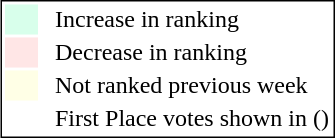<table style="border:1px solid black; float:right;">
<tr>
<td style="background:#D8FFEB; width:20px;"></td>
<td> </td>
<td>Increase in ranking</td>
</tr>
<tr>
<td style="background:#FFE6E6; width:20px;"></td>
<td> </td>
<td>Decrease in ranking</td>
</tr>
<tr>
<td style="background:#FFFFE6; width:20px;"></td>
<td> </td>
<td>Not ranked previous week</td>
</tr>
<tr>
<td> </td>
<td> </td>
<td>First Place votes shown in ()</td>
</tr>
</table>
